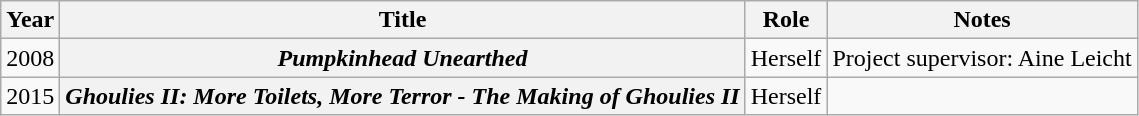<table class="wikitable plainrowheaders sortable">
<tr>
<th scope="col">Year</th>
<th scope="col">Title</th>
<th scope="col">Role</th>
<th scope="col" class="unsortable">Notes</th>
</tr>
<tr>
<td>2008</td>
<th scope="row"><em>Pumpkinhead Unearthed</em></th>
<td>Herself</td>
<td>Project supervisor: Aine Leicht</td>
</tr>
<tr>
<td>2015</td>
<th scope="row"><em>Ghoulies II: More Toilets, More Terror - The Making of Ghoulies II</em></th>
<td>Herself</td>
<td></td>
</tr>
</table>
